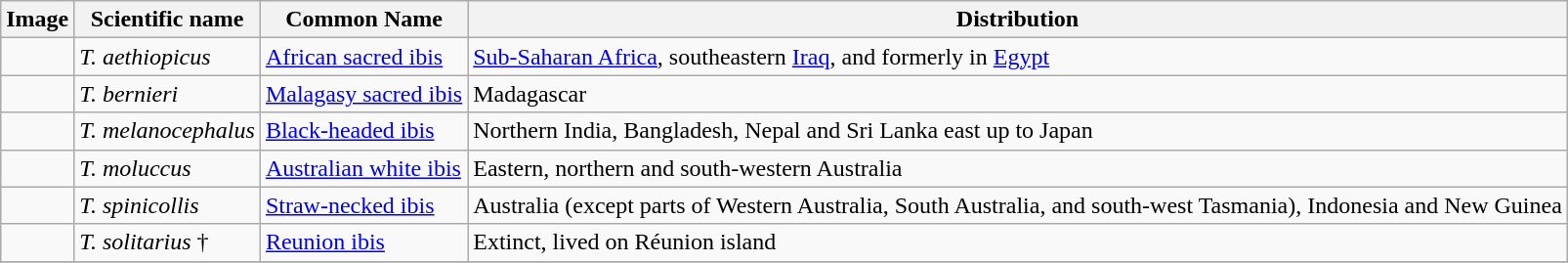<table class="wikitable">
<tr>
<th>Image</th>
<th>Scientific name</th>
<th>Common Name</th>
<th>Distribution</th>
</tr>
<tr>
<td></td>
<td><em>T. aethiopicus</em></td>
<td><a href='#'>African sacred ibis</a></td>
<td><a href='#'>Sub-Saharan Africa</a>, southeastern <a href='#'>Iraq</a>, and formerly in <a href='#'>Egypt</a></td>
</tr>
<tr>
<td></td>
<td><em>T. bernieri</em></td>
<td><a href='#'>Malagasy sacred ibis</a></td>
<td>Madagascar</td>
</tr>
<tr>
<td></td>
<td><em>T. melanocephalus</em></td>
<td><a href='#'>Black-headed ibis</a></td>
<td>Northern India, Bangladesh, Nepal and Sri Lanka east up to Japan</td>
</tr>
<tr>
<td></td>
<td><em>T. moluccus</em></td>
<td><a href='#'>Australian white ibis</a></td>
<td>Eastern, northern and south-western Australia</td>
</tr>
<tr>
<td></td>
<td><em>T. spinicollis</em></td>
<td><a href='#'>Straw-necked ibis</a></td>
<td>Australia (except parts of Western Australia, South Australia, and south-west Tasmania), Indonesia and New Guinea</td>
</tr>
<tr>
<td></td>
<td><em>T. solitarius</em> †</td>
<td><a href='#'>Reunion ibis</a></td>
<td>Extinct, lived on Réunion island</td>
</tr>
<tr>
</tr>
</table>
